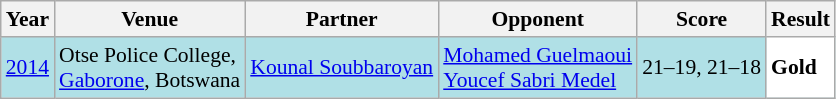<table class="sortable wikitable" style="font-size: 90%;">
<tr>
<th>Year</th>
<th>Venue</th>
<th>Partner</th>
<th>Opponent</th>
<th>Score</th>
<th>Result</th>
</tr>
<tr style="background:#B0E0E6">
<td align="center"><a href='#'>2014</a></td>
<td align="left">Otse Police College,<br><a href='#'>Gaborone</a>, Botswana</td>
<td align="left"> <a href='#'>Kounal Soubbaroyan</a></td>
<td align="left"> <a href='#'>Mohamed Guelmaoui</a> <br>  <a href='#'>Youcef Sabri Medel</a></td>
<td align="left">21–19, 21–18</td>
<td style="text-align:left; background:white"> <strong>Gold</strong></td>
</tr>
</table>
